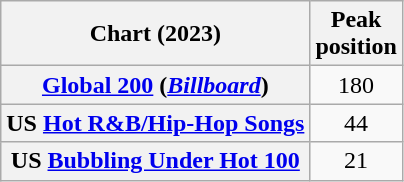<table class="wikitable sortable plainrowheaders" style="text-align:center">
<tr>
<th scope="col">Chart (2023)</th>
<th scope="col">Peak<br>position</th>
</tr>
<tr>
<th scope="row"><a href='#'>Global 200</a> (<em><a href='#'>Billboard</a></em>)</th>
<td>180</td>
</tr>
<tr>
<th scope="row">US <a href='#'>Hot R&B/Hip-Hop Songs</a></th>
<td>44</td>
</tr>
<tr>
<th scope="row">US <a href='#'>Bubbling Under Hot 100</a></th>
<td>21</td>
</tr>
</table>
